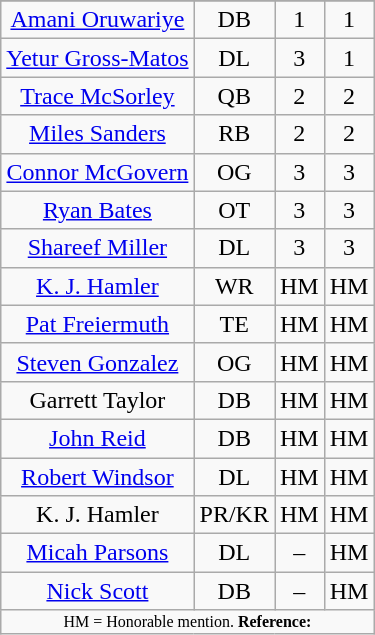<table class="wikitable" style="text-align: center">
<tr align=center>
</tr>
<tr>
<td><a href='#'>Amani Oruwariye</a></td>
<td>DB</td>
<td>1</td>
<td>1</td>
</tr>
<tr>
<td><a href='#'>Yetur Gross-Matos</a></td>
<td>DL</td>
<td>3</td>
<td>1</td>
</tr>
<tr>
<td><a href='#'>Trace McSorley</a></td>
<td>QB</td>
<td>2</td>
<td>2</td>
</tr>
<tr>
<td><a href='#'>Miles Sanders</a></td>
<td>RB</td>
<td>2</td>
<td>2</td>
</tr>
<tr>
<td><a href='#'>Connor McGovern</a></td>
<td>OG</td>
<td>3</td>
<td>3</td>
</tr>
<tr>
<td><a href='#'>Ryan Bates</a></td>
<td>OT</td>
<td>3</td>
<td>3</td>
</tr>
<tr>
<td><a href='#'>Shareef Miller</a></td>
<td>DL</td>
<td>3</td>
<td>3</td>
</tr>
<tr>
<td><a href='#'>K. J. Hamler</a></td>
<td>WR</td>
<td>HM</td>
<td>HM</td>
</tr>
<tr>
<td><a href='#'>Pat Freiermuth</a></td>
<td>TE</td>
<td>HM</td>
<td>HM</td>
</tr>
<tr>
<td><a href='#'>Steven Gonzalez</a></td>
<td>OG</td>
<td>HM</td>
<td>HM</td>
</tr>
<tr>
<td>Garrett Taylor</td>
<td>DB</td>
<td>HM</td>
<td>HM</td>
</tr>
<tr>
<td><a href='#'>John Reid</a></td>
<td>DB</td>
<td>HM</td>
<td>HM</td>
</tr>
<tr>
<td><a href='#'>Robert Windsor</a></td>
<td>DL</td>
<td>HM</td>
<td>HM</td>
</tr>
<tr>
<td>K. J. Hamler</td>
<td>PR/KR</td>
<td>HM</td>
<td>HM</td>
</tr>
<tr>
<td><a href='#'>Micah Parsons</a></td>
<td>DL</td>
<td>–</td>
<td>HM</td>
</tr>
<tr>
<td><a href='#'>Nick Scott</a></td>
<td>DB</td>
<td>–</td>
<td>HM</td>
</tr>
<tr>
<td colspan="4"  style="font-size:8pt; text-align:center;">HM = Honorable mention. <strong>Reference:</strong></td>
</tr>
</table>
